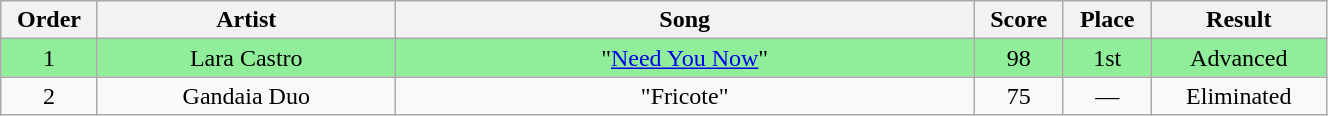<table class="wikitable" style="text-align:center; width:70%;">
<tr>
<th scope="col" width="05%">Order</th>
<th scope="col" width="17%">Artist</th>
<th scope="col" width="33%">Song</th>
<th scope="col" width="05%">Score</th>
<th scope="col" width="05%">Place</th>
<th scope="col" width="10%">Result</th>
</tr>
<tr bgcolor=90EE9B>
<td>1</td>
<td>Lara Castro</td>
<td>"<a href='#'>Need You Now</a>"</td>
<td>98</td>
<td>1st</td>
<td>Advanced</td>
</tr>
<tr>
<td>2</td>
<td>Gandaia Duo</td>
<td>"Fricote"</td>
<td>75</td>
<td>—</td>
<td>Eliminated</td>
</tr>
</table>
